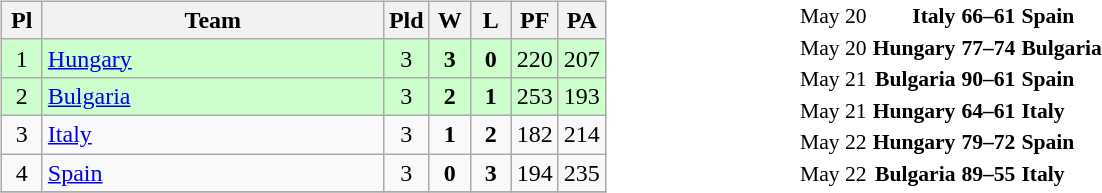<table>
<tr>
<td width="50%"><br><table class="wikitable" style="text-align: center;">
<tr>
<th width=20>Pl</th>
<th width=220>Team</th>
<th width=20>Pld</th>
<th width=20>W</th>
<th width=20>L</th>
<th width=20>PF</th>
<th width=20>PA</th>
</tr>
<tr bgcolor=ccffcc>
<td>1</td>
<td align="left"> <a href='#'>Hungary</a></td>
<td>3</td>
<td><strong>3</strong></td>
<td><strong>0</strong></td>
<td>220</td>
<td>207</td>
</tr>
<tr bgcolor=ccffcc>
<td>2</td>
<td align="left"> <a href='#'>Bulgaria</a></td>
<td>3</td>
<td><strong>2</strong></td>
<td><strong>1</strong></td>
<td>253</td>
<td>193</td>
</tr>
<tr>
<td>3</td>
<td align="left"> <a href='#'>Italy</a></td>
<td>3</td>
<td><strong>1</strong></td>
<td><strong>2</strong></td>
<td>182</td>
<td>214</td>
</tr>
<tr>
<td>4</td>
<td align="left"> <a href='#'>Spain</a></td>
<td>3</td>
<td><strong>0</strong></td>
<td><strong>3</strong></td>
<td>194</td>
<td>235</td>
</tr>
<tr>
</tr>
</table>
</td>
<td><br><table style="font-size:90%; margin: 0 auto;">
<tr>
<td>May 20</td>
<td align="right"><strong>Italy</strong> </td>
<td align="center"><strong>66–61</strong></td>
<td><strong> Spain</strong></td>
</tr>
<tr>
<td>May 20</td>
<td align="right"><strong>Hungary</strong> </td>
<td align="center"><strong>77–74</strong></td>
<td><strong> Bulgaria</strong></td>
</tr>
<tr>
<td>May 21</td>
<td align="right"><strong>Bulgaria</strong> </td>
<td align="center"><strong>90–61</strong></td>
<td><strong> Spain</strong></td>
</tr>
<tr>
<td>May 21</td>
<td align="right"><strong>Hungary</strong> </td>
<td align="center"><strong>64–61</strong></td>
<td><strong> Italy</strong></td>
</tr>
<tr>
<td>May 22</td>
<td align="right"><strong>Hungary</strong> </td>
<td align="center"><strong>79–72</strong></td>
<td><strong> Spain</strong></td>
</tr>
<tr>
<td>May 22</td>
<td align="right"><strong>Bulgaria</strong> </td>
<td align="center"><strong>89–55</strong></td>
<td><strong> Italy</strong></td>
</tr>
<tr>
</tr>
</table>
</td>
</tr>
</table>
